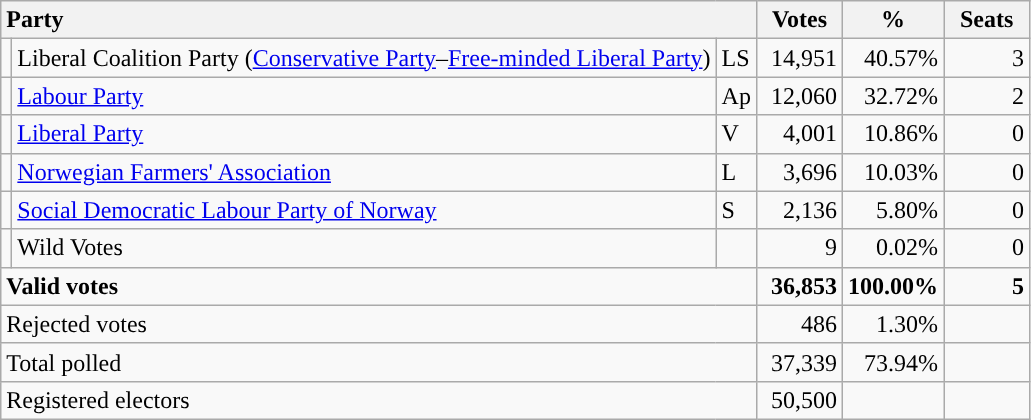<table class="wikitable" border="1" style="text-align:right;">
<tr>
<th style="text-align:left;" colspan=3>Party</th>
<th align=center width="50">Votes</th>
<th align=center width="50">%</th>
<th align=center width="50">Seats</th>
</tr>
<tr>
<td></td>
<td align=left>Liberal Coalition Party (<a href='#'>Conservative Party</a>–<a href='#'>Free-minded Liberal Party</a>)</td>
<td align=left>LS</td>
<td>14,951</td>
<td>40.57%</td>
<td>3</td>
</tr>
<tr>
<td style="color:inherit;background:"></td>
<td align=left><a href='#'>Labour Party</a></td>
<td align=left>Ap</td>
<td>12,060</td>
<td>32.72%</td>
<td>2</td>
</tr>
<tr>
<td style="color:inherit;background:"></td>
<td align=left><a href='#'>Liberal Party</a></td>
<td align=left>V</td>
<td>4,001</td>
<td>10.86%</td>
<td>0</td>
</tr>
<tr>
<td style="color:inherit;background:"></td>
<td align=left><a href='#'>Norwegian Farmers' Association</a></td>
<td align=left>L</td>
<td>3,696</td>
<td>10.03%</td>
<td>0</td>
</tr>
<tr>
<td style="color:inherit;background:"></td>
<td align=left><a href='#'>Social Democratic Labour Party of Norway</a></td>
<td align=left>S</td>
<td>2,136</td>
<td>5.80%</td>
<td>0</td>
</tr>
<tr>
<td></td>
<td align=left>Wild Votes</td>
<td align=left></td>
<td>9</td>
<td>0.02%</td>
<td>0</td>
</tr>
<tr style="font-weight:bold">
<td align=left colspan=3>Valid votes</td>
<td>36,853</td>
<td>100.00%</td>
<td>5</td>
</tr>
<tr>
<td align=left colspan=3>Rejected votes</td>
<td>486</td>
<td>1.30%</td>
<td></td>
</tr>
<tr>
<td align=left colspan=3>Total polled</td>
<td>37,339</td>
<td>73.94%</td>
<td></td>
</tr>
<tr>
<td align=left colspan=3>Registered electors</td>
<td>50,500</td>
<td></td>
<td></td>
</tr>
</table>
